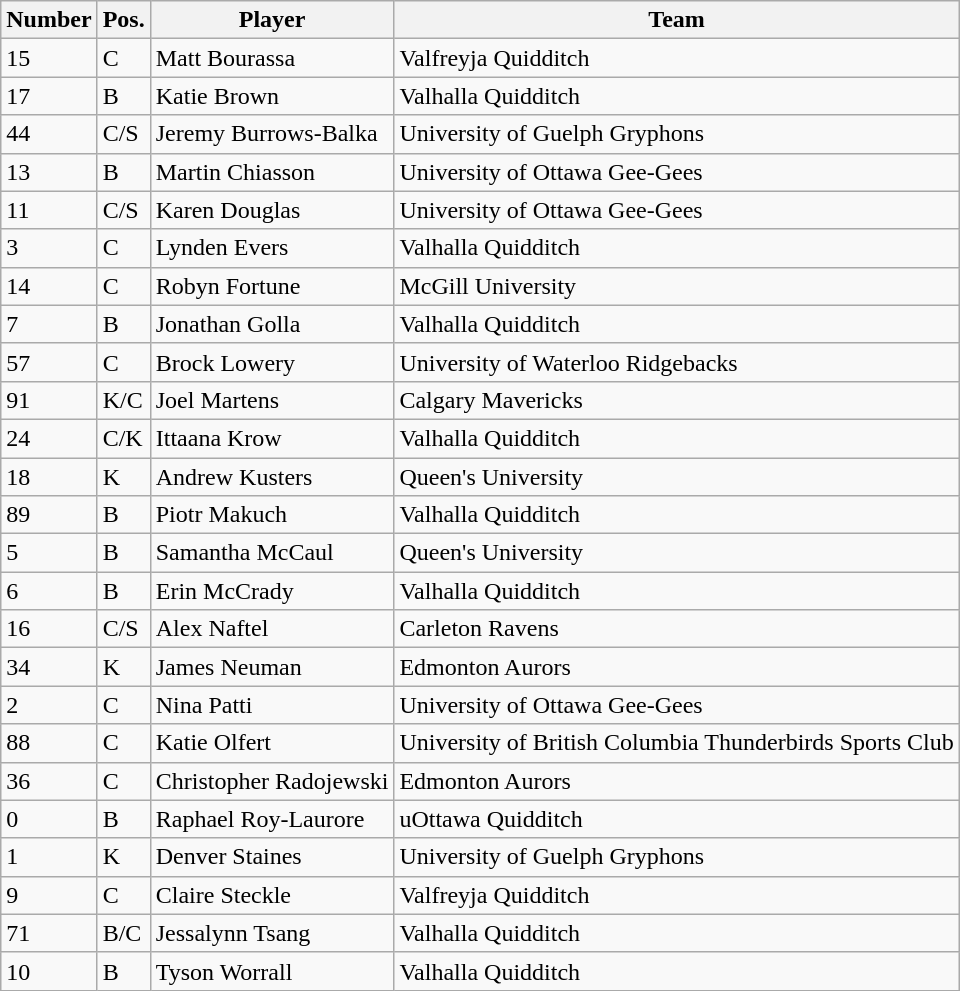<table class="wikitable sortable">
<tr>
<th>Number</th>
<th>Pos.</th>
<th>Player</th>
<th>Team</th>
</tr>
<tr>
<td>15</td>
<td>C</td>
<td>Matt Bourassa</td>
<td>Valfreyja Quidditch</td>
</tr>
<tr>
<td>17</td>
<td>B</td>
<td>Katie Brown</td>
<td>Valhalla Quidditch</td>
</tr>
<tr>
<td>44</td>
<td>C/S</td>
<td>Jeremy Burrows-Balka</td>
<td>University of Guelph Gryphons</td>
</tr>
<tr>
<td>13</td>
<td>B</td>
<td>Martin Chiasson</td>
<td>University of Ottawa Gee-Gees</td>
</tr>
<tr>
<td>11</td>
<td>C/S</td>
<td>Karen Douglas</td>
<td>University of Ottawa Gee-Gees</td>
</tr>
<tr>
<td>3</td>
<td>C</td>
<td>Lynden Evers</td>
<td>Valhalla Quidditch</td>
</tr>
<tr>
<td>14</td>
<td>C</td>
<td>Robyn Fortune</td>
<td>McGill University</td>
</tr>
<tr>
<td>7</td>
<td>B</td>
<td>Jonathan Golla</td>
<td>Valhalla Quidditch</td>
</tr>
<tr>
<td>57</td>
<td>C</td>
<td>Brock Lowery</td>
<td>University of Waterloo Ridgebacks</td>
</tr>
<tr>
<td>91</td>
<td>K/C</td>
<td>Joel Martens</td>
<td>Calgary Mavericks</td>
</tr>
<tr>
<td>24</td>
<td>C/K</td>
<td>Ittaana Krow</td>
<td>Valhalla Quidditch</td>
</tr>
<tr>
<td>18</td>
<td>K</td>
<td>Andrew Kusters</td>
<td>Queen's University</td>
</tr>
<tr>
<td>89</td>
<td>B</td>
<td>Piotr Makuch</td>
<td>Valhalla Quidditch</td>
</tr>
<tr>
<td>5</td>
<td>B</td>
<td>Samantha McCaul</td>
<td>Queen's University</td>
</tr>
<tr>
<td>6</td>
<td>B</td>
<td>Erin McCrady</td>
<td>Valhalla Quidditch</td>
</tr>
<tr>
<td>16</td>
<td>C/S</td>
<td>Alex Naftel</td>
<td>Carleton Ravens</td>
</tr>
<tr>
<td>34</td>
<td>K</td>
<td>James Neuman</td>
<td>Edmonton Aurors</td>
</tr>
<tr>
<td>2</td>
<td>C</td>
<td>Nina Patti</td>
<td>University of Ottawa Gee-Gees</td>
</tr>
<tr>
<td>88</td>
<td>C</td>
<td>Katie Olfert</td>
<td>University of British Columbia Thunderbirds Sports Club</td>
</tr>
<tr>
<td>36</td>
<td>C</td>
<td>Christopher Radojewski</td>
<td>Edmonton Aurors</td>
</tr>
<tr>
<td>0</td>
<td>B</td>
<td>Raphael Roy-Laurore</td>
<td>uOttawa Quidditch</td>
</tr>
<tr>
<td>1</td>
<td>K</td>
<td>Denver Staines</td>
<td>University of Guelph Gryphons</td>
</tr>
<tr>
<td>9</td>
<td>C</td>
<td>Claire Steckle</td>
<td>Valfreyja Quidditch</td>
</tr>
<tr>
<td>71</td>
<td>B/C</td>
<td>Jessalynn Tsang</td>
<td>Valhalla Quidditch</td>
</tr>
<tr>
<td>10</td>
<td>B</td>
<td>Tyson Worrall</td>
<td>Valhalla Quidditch</td>
</tr>
</table>
